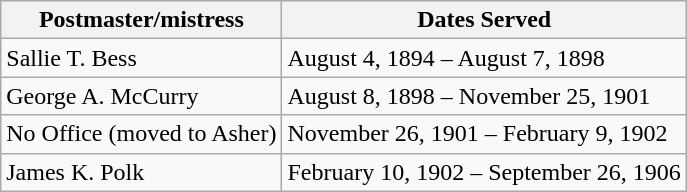<table class="wikitable">
<tr>
<th>Postmaster/mistress</th>
<th>Dates Served</th>
</tr>
<tr>
<td>Sallie T. Bess</td>
<td>August 4, 1894 – August 7, 1898</td>
</tr>
<tr>
<td>George A. McCurry</td>
<td>August 8, 1898 – November 25, 1901</td>
</tr>
<tr>
<td>No Office (moved to Asher)</td>
<td>November 26, 1901 – February 9, 1902</td>
</tr>
<tr>
<td>James K. Polk</td>
<td>February 10, 1902 – September 26, 1906</td>
</tr>
</table>
